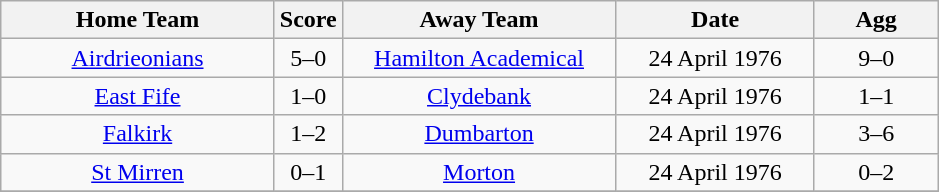<table class="wikitable" style="text-align:center;">
<tr>
<th width=175>Home Team</th>
<th width=20>Score</th>
<th width=175>Away Team</th>
<th width= 125>Date</th>
<th width= 75>Agg</th>
</tr>
<tr>
<td><a href='#'>Airdrieonians</a></td>
<td>5–0</td>
<td><a href='#'>Hamilton Academical</a></td>
<td>24 April 1976</td>
<td>9–0</td>
</tr>
<tr>
<td><a href='#'>East Fife</a></td>
<td>1–0</td>
<td><a href='#'>Clydebank</a></td>
<td>24 April 1976</td>
<td>1–1</td>
</tr>
<tr>
<td><a href='#'>Falkirk</a></td>
<td>1–2</td>
<td><a href='#'>Dumbarton</a></td>
<td>24 April 1976</td>
<td>3–6</td>
</tr>
<tr>
<td><a href='#'>St Mirren</a></td>
<td>0–1</td>
<td><a href='#'>Morton</a></td>
<td>24 April 1976</td>
<td>0–2</td>
</tr>
<tr>
</tr>
</table>
